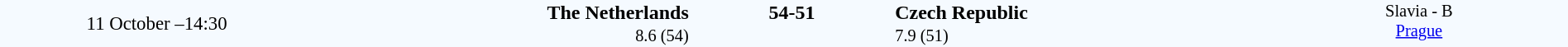<table style="width: 100%; background:#F5FAFF;" cellspacing="0">
<tr>
<td style=font-size:95% align=center rowspan=3 width=20%>11 October –14:30</td>
</tr>
<tr>
<td width=24% align=right><strong>The Netherlands</strong> </td>
<td align=center width=13%><strong>54-51</strong></td>
<td width=24%> <strong>Czech Republic</strong></td>
<td style=font-size:85% rowspan=3 valign=top align=center>Slavia - B <br><a href='#'>Prague</a></td>
</tr>
<tr style=font-size:85%>
<td align=right>8.6 (54)</td>
<td align=center></td>
<td>7.9 (51)</td>
</tr>
</table>
